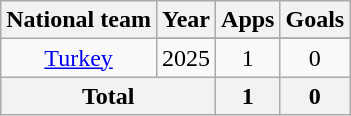<table class="wikitable" style="text-align:center">
<tr>
<th>National team</th>
<th>Year</th>
<th>Apps</th>
<th>Goals</th>
</tr>
<tr>
<td rowspan=2><a href='#'>Turkey</a></td>
</tr>
<tr>
<td>2025</td>
<td>1</td>
<td>0</td>
</tr>
<tr>
<th colspan=2>Total</th>
<th>1</th>
<th>0</th>
</tr>
</table>
